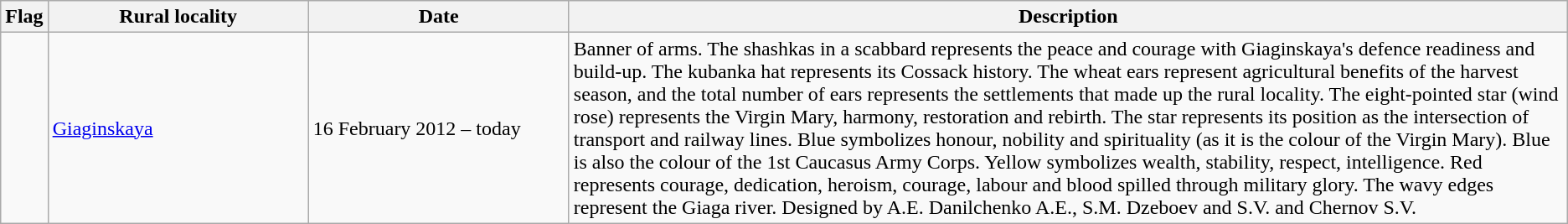<table class="wikitable">
<tr>
<th>Flag</th>
<th style="width:200px;">Rural locality</th>
<th style="width:200px;">Date</th>
<th>Description</th>
</tr>
<tr>
<td></td>
<td><a href='#'>Giaginskaya</a></td>
<td>16 February 2012 – today</td>
<td>Banner of arms. The shashkas in a scabbard represents the peace and courage with Giaginskaya's defence readiness and build-up. The kubanka hat represents its Cossack history. The wheat ears represent agricultural benefits of the harvest season, and the total number of ears represents the settlements that made up the rural locality. The eight-pointed star (wind rose) represents the Virgin Mary, harmony, restoration and rebirth. The star represents its position as the intersection of transport and railway lines. Blue symbolizes honour, nobility and spirituality (as it is the colour of the Virgin Mary). Blue is also the colour of the 1st Caucasus Army Corps. Yellow symbolizes wealth, stability, respect, intelligence. Red represents courage, dedication, heroism, courage, labour and blood spilled through military glory. The wavy edges represent the Giaga river. Designed by A.E. Danilchenko A.E., S.M. Dzeboev and S.V. and Chernov S.V.</td>
</tr>
</table>
